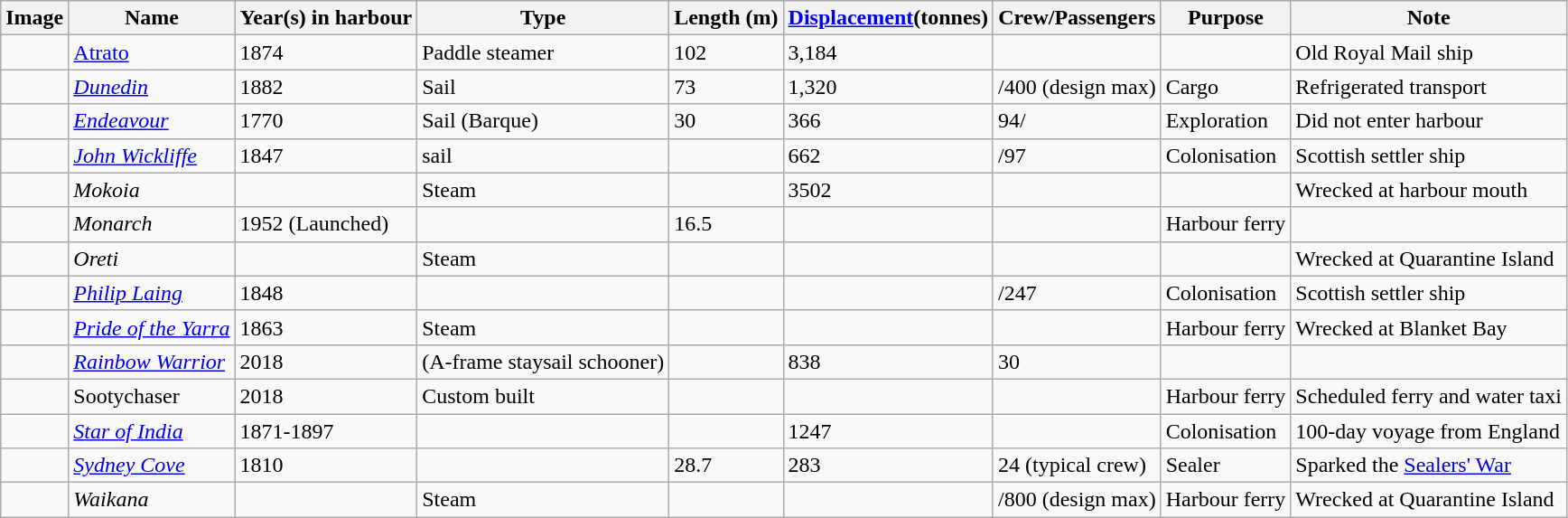<table class="wikitable sortable">
<tr>
<th>Image</th>
<th>Name</th>
<th>Year(s) in harbour</th>
<th>Type</th>
<th>Length (m)</th>
<th><a href='#'>Displacement</a>(tonnes)</th>
<th>Crew/Passengers</th>
<th>Purpose</th>
<th>Note</th>
</tr>
<tr>
<td></td>
<td><a href='#'>Atrato</a></td>
<td>1874</td>
<td>Paddle steamer</td>
<td>102</td>
<td>3,184</td>
<td></td>
<td></td>
<td>Old Royal Mail ship</td>
</tr>
<tr>
<td></td>
<td><a href='#'><em>Dunedin</em></a></td>
<td>1882</td>
<td>Sail</td>
<td>73</td>
<td>1,320</td>
<td>/400 (design max)</td>
<td>Cargo</td>
<td>Refrigerated transport</td>
</tr>
<tr>
<td></td>
<td><a href='#'><em>Endeavour</em></a></td>
<td>1770</td>
<td>Sail (Barque)</td>
<td>30</td>
<td>366</td>
<td>94/</td>
<td>Exploration</td>
<td>Did not enter harbour</td>
</tr>
<tr>
<td></td>
<td><a href='#'><em>John Wickliffe</em></a></td>
<td>1847</td>
<td>sail</td>
<td></td>
<td>662</td>
<td>/97</td>
<td>Colonisation</td>
<td>Scottish settler ship</td>
</tr>
<tr>
<td></td>
<td><em>Mokoia</em></td>
<td></td>
<td>Steam</td>
<td></td>
<td>3502</td>
<td></td>
<td></td>
<td>Wrecked at harbour mouth</td>
</tr>
<tr>
<td></td>
<td><em>Monarch</em></td>
<td>1952 (Launched)</td>
<td></td>
<td>16.5</td>
<td></td>
<td></td>
<td>Harbour ferry</td>
<td></td>
</tr>
<tr>
<td></td>
<td><em>Oreti</em></td>
<td></td>
<td>Steam</td>
<td></td>
<td></td>
<td></td>
<td></td>
<td>Wrecked at Quarantine Island</td>
</tr>
<tr>
<td></td>
<td><em><a href='#'>Philip Laing</a></em></td>
<td>1848</td>
<td></td>
<td></td>
<td></td>
<td>/247</td>
<td>Colonisation</td>
<td>Scottish settler ship</td>
</tr>
<tr>
<td></td>
<td><em><a href='#'>Pride of the Yarra</a></em></td>
<td>1863</td>
<td>Steam</td>
<td></td>
<td></td>
<td></td>
<td>Harbour ferry</td>
<td>Wrecked at Blanket Bay</td>
</tr>
<tr>
<td></td>
<td><a href='#'><em>Rainbow Warrior</em></a></td>
<td>2018</td>
<td>(A-frame staysail schooner)</td>
<td></td>
<td>838</td>
<td>30</td>
<td></td>
<td></td>
</tr>
<tr>
<td></td>
<td>Sootychaser</td>
<td>2018</td>
<td>Custom built</td>
<td></td>
<td></td>
<td></td>
<td>Harbour ferry</td>
<td>Scheduled ferry and water taxi</td>
</tr>
<tr>
<td></td>
<td><a href='#'><em>Star of India</em></a></td>
<td>1871-1897</td>
<td></td>
<td></td>
<td>1247</td>
<td></td>
<td>Colonisation</td>
<td>100-day voyage from England</td>
</tr>
<tr>
<td></td>
<td><a href='#'><em>Sydney Cove</em></a></td>
<td>1810</td>
<td></td>
<td>28.7</td>
<td>283</td>
<td>24 (typical crew)</td>
<td>Sealer</td>
<td>Sparked the <a href='#'>Sealers' War</a></td>
</tr>
<tr>
<td></td>
<td><em>Waikana</em></td>
<td></td>
<td>Steam</td>
<td></td>
<td></td>
<td>/800 (design max)</td>
<td>Harbour ferry</td>
<td>Wrecked at Quarantine Island</td>
</tr>
</table>
